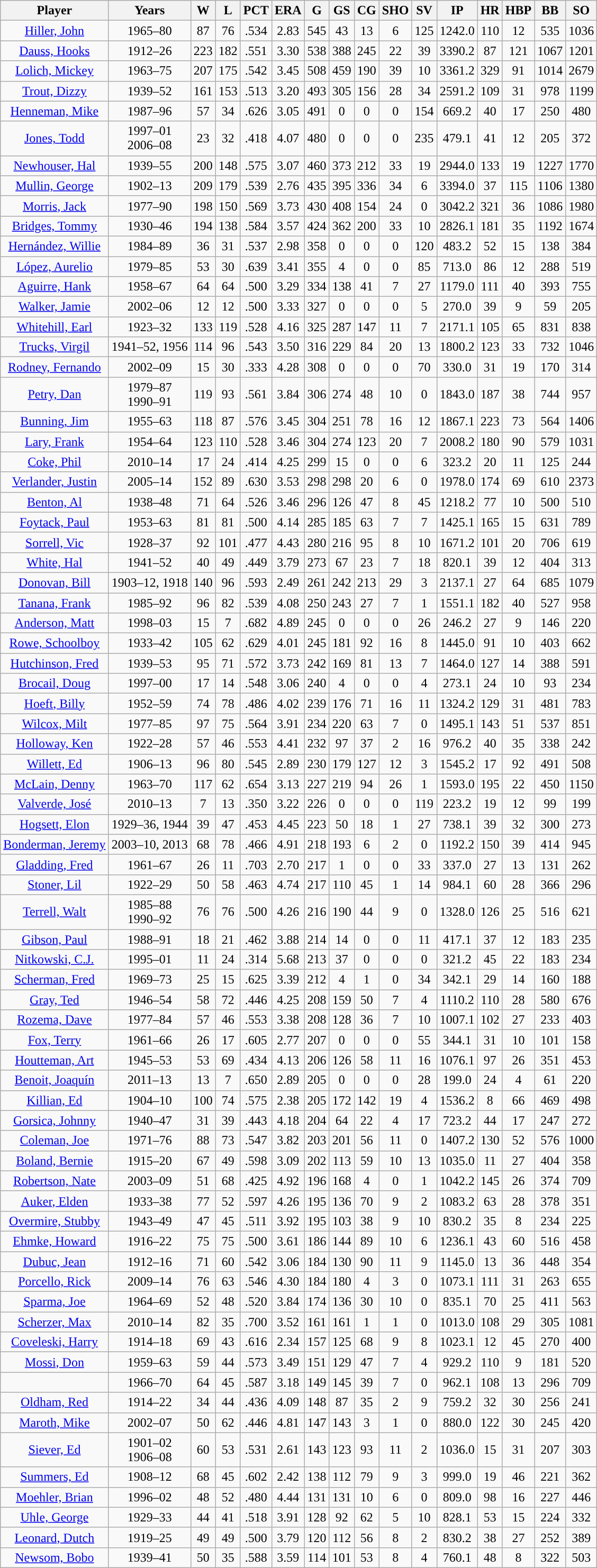<table class="wikitable sortable">
<tr>
<th>Player</th>
<th>Years</th>
<th>W</th>
<th>L</th>
<th>PCT</th>
<th>ERA</th>
<th>G</th>
<th>GS</th>
<th>CG</th>
<th>SHO</th>
<th>SV</th>
<th>IP</th>
<th>HR</th>
<th>HBP</th>
<th>BB</th>
<th>SO</th>
</tr>
<tr align="center">
<td><a href='#'>Hiller, John</a></td>
<td>1965–80</td>
<td>87</td>
<td>76</td>
<td>.534</td>
<td>2.83</td>
<td>545</td>
<td>43</td>
<td>13</td>
<td>6</td>
<td>125</td>
<td>1242.0</td>
<td>110</td>
<td>12</td>
<td>535</td>
<td>1036</td>
</tr>
<tr align="center">
<td><a href='#'>Dauss, Hooks</a></td>
<td>1912–26</td>
<td>223</td>
<td>182</td>
<td>.551</td>
<td>3.30</td>
<td>538</td>
<td>388</td>
<td>245</td>
<td>22</td>
<td>39</td>
<td>3390.2</td>
<td>87</td>
<td>121</td>
<td>1067</td>
<td>1201</td>
</tr>
<tr align="center">
<td><a href='#'>Lolich, Mickey</a></td>
<td>1963–75</td>
<td>207</td>
<td>175</td>
<td>.542</td>
<td>3.45</td>
<td>508</td>
<td>459</td>
<td>190</td>
<td>39</td>
<td>10</td>
<td>3361.2</td>
<td>329</td>
<td>91</td>
<td>1014</td>
<td>2679</td>
</tr>
<tr align="center">
<td><a href='#'>Trout, Dizzy</a></td>
<td>1939–52</td>
<td>161</td>
<td>153</td>
<td>.513</td>
<td>3.20</td>
<td>493</td>
<td>305</td>
<td>156</td>
<td>28</td>
<td>34</td>
<td>2591.2</td>
<td>109</td>
<td>31</td>
<td>978</td>
<td>1199</td>
</tr>
<tr align="center">
<td><a href='#'>Henneman, Mike</a></td>
<td>1987–96</td>
<td>57</td>
<td>34</td>
<td>.626</td>
<td>3.05</td>
<td>491</td>
<td>0</td>
<td>0</td>
<td>0</td>
<td>154</td>
<td>669.2</td>
<td>40</td>
<td>17</td>
<td>250</td>
<td>480</td>
</tr>
<tr align="center">
<td><a href='#'>Jones, Todd</a></td>
<td>1997–01<br>2006–08</td>
<td>23</td>
<td>32</td>
<td>.418</td>
<td>4.07</td>
<td>480</td>
<td>0</td>
<td>0</td>
<td>0</td>
<td>235</td>
<td>479.1</td>
<td>41</td>
<td>12</td>
<td>205</td>
<td>372</td>
</tr>
<tr align="center">
<td><a href='#'>Newhouser, Hal</a></td>
<td>1939–55</td>
<td>200</td>
<td>148</td>
<td>.575</td>
<td>3.07</td>
<td>460</td>
<td>373</td>
<td>212</td>
<td>33</td>
<td>19</td>
<td>2944.0</td>
<td>133</td>
<td>19</td>
<td>1227</td>
<td>1770</td>
</tr>
<tr align="center">
<td><a href='#'>Mullin, George</a></td>
<td>1902–13</td>
<td>209</td>
<td>179</td>
<td>.539</td>
<td>2.76</td>
<td>435</td>
<td>395</td>
<td>336</td>
<td>34</td>
<td>6</td>
<td>3394.0</td>
<td>37</td>
<td>115</td>
<td>1106</td>
<td>1380</td>
</tr>
<tr align="center">
<td><a href='#'>Morris, Jack</a></td>
<td>1977–90</td>
<td>198</td>
<td>150</td>
<td>.569</td>
<td>3.73</td>
<td>430</td>
<td>408</td>
<td>154</td>
<td>24</td>
<td>0</td>
<td>3042.2</td>
<td>321</td>
<td>36</td>
<td>1086</td>
<td>1980</td>
</tr>
<tr align="center">
<td><a href='#'>Bridges, Tommy</a></td>
<td>1930–46</td>
<td>194</td>
<td>138</td>
<td>.584</td>
<td>3.57</td>
<td>424</td>
<td>362</td>
<td>200</td>
<td>33</td>
<td>10</td>
<td>2826.1</td>
<td>181</td>
<td>35</td>
<td>1192</td>
<td>1674</td>
</tr>
<tr align="center">
<td><a href='#'>Hernández, Willie</a></td>
<td>1984–89</td>
<td>36</td>
<td>31</td>
<td>.537</td>
<td>2.98</td>
<td>358</td>
<td>0</td>
<td>0</td>
<td>0</td>
<td>120</td>
<td>483.2</td>
<td>52</td>
<td>15</td>
<td>138</td>
<td>384</td>
</tr>
<tr align="center">
<td><a href='#'>López, Aurelio</a></td>
<td>1979–85</td>
<td>53</td>
<td>30</td>
<td>.639</td>
<td>3.41</td>
<td>355</td>
<td>4</td>
<td>0</td>
<td>0</td>
<td>85</td>
<td>713.0</td>
<td>86</td>
<td>12</td>
<td>288</td>
<td>519</td>
</tr>
<tr align="center">
<td><a href='#'>Aguirre, Hank</a></td>
<td>1958–67</td>
<td>64</td>
<td>64</td>
<td>.500</td>
<td>3.29</td>
<td>334</td>
<td>138</td>
<td>41</td>
<td>7</td>
<td>27</td>
<td>1179.0</td>
<td>111</td>
<td>40</td>
<td>393</td>
<td>755</td>
</tr>
<tr align="center">
<td><a href='#'>Walker, Jamie</a></td>
<td>2002–06</td>
<td>12</td>
<td>12</td>
<td>.500</td>
<td>3.33</td>
<td>327</td>
<td>0</td>
<td>0</td>
<td>0</td>
<td>5</td>
<td>270.0</td>
<td>39</td>
<td>9</td>
<td>59</td>
<td>205</td>
</tr>
<tr align="center">
<td><a href='#'>Whitehill, Earl</a></td>
<td>1923–32</td>
<td>133</td>
<td>119</td>
<td>.528</td>
<td>4.16</td>
<td>325</td>
<td>287</td>
<td>147</td>
<td>11</td>
<td>7</td>
<td>2171.1</td>
<td>105</td>
<td>65</td>
<td>831</td>
<td>838</td>
</tr>
<tr align="center">
<td><a href='#'>Trucks, Virgil</a></td>
<td>1941–52, 1956</td>
<td>114</td>
<td>96</td>
<td>.543</td>
<td>3.50</td>
<td>316</td>
<td>229</td>
<td>84</td>
<td>20</td>
<td>13</td>
<td>1800.2</td>
<td>123</td>
<td>33</td>
<td>732</td>
<td>1046</td>
</tr>
<tr align="center">
<td><a href='#'>Rodney, Fernando</a></td>
<td>2002–09</td>
<td>15</td>
<td>30</td>
<td>.333</td>
<td>4.28</td>
<td>308</td>
<td>0</td>
<td>0</td>
<td>0</td>
<td>70</td>
<td>330.0</td>
<td>31</td>
<td>19</td>
<td>170</td>
<td>314</td>
</tr>
<tr align="center">
<td><a href='#'>Petry, Dan</a></td>
<td>1979–87<br>1990–91</td>
<td>119</td>
<td>93</td>
<td>.561</td>
<td>3.84</td>
<td>306</td>
<td>274</td>
<td>48</td>
<td>10</td>
<td>0</td>
<td>1843.0</td>
<td>187</td>
<td>38</td>
<td>744</td>
<td>957</td>
</tr>
<tr align="center">
<td><a href='#'>Bunning, Jim</a></td>
<td>1955–63</td>
<td>118</td>
<td>87</td>
<td>.576</td>
<td>3.45</td>
<td>304</td>
<td>251</td>
<td>78</td>
<td>16</td>
<td>12</td>
<td>1867.1</td>
<td>223</td>
<td>73</td>
<td>564</td>
<td>1406</td>
</tr>
<tr align="center">
<td><a href='#'>Lary, Frank</a></td>
<td>1954–64</td>
<td>123</td>
<td>110</td>
<td>.528</td>
<td>3.46</td>
<td>304</td>
<td>274</td>
<td>123</td>
<td>20</td>
<td>7</td>
<td>2008.2</td>
<td>180</td>
<td>90</td>
<td>579</td>
<td>1031</td>
</tr>
<tr align="center">
<td><a href='#'>Coke, Phil</a></td>
<td>2010–14</td>
<td>17</td>
<td>24</td>
<td>.414</td>
<td>4.25</td>
<td>299</td>
<td>15</td>
<td>0</td>
<td>0</td>
<td>6</td>
<td>323.2</td>
<td>20</td>
<td>11</td>
<td>125</td>
<td>244</td>
</tr>
<tr align="center">
<td><a href='#'>Verlander, Justin</a></td>
<td>2005–14</td>
<td>152</td>
<td>89</td>
<td>.630</td>
<td>3.53</td>
<td>298</td>
<td>298</td>
<td>20</td>
<td>6</td>
<td>0</td>
<td>1978.0</td>
<td>174</td>
<td>69</td>
<td>610</td>
<td>2373</td>
</tr>
<tr align="center">
<td><a href='#'>Benton, Al</a></td>
<td>1938–48</td>
<td>71</td>
<td>64</td>
<td>.526</td>
<td>3.46</td>
<td>296</td>
<td>126</td>
<td>47</td>
<td>8</td>
<td>45</td>
<td>1218.2</td>
<td>77</td>
<td>10</td>
<td>500</td>
<td>510</td>
</tr>
<tr align="center">
<td><a href='#'>Foytack, Paul</a></td>
<td>1953–63</td>
<td>81</td>
<td>81</td>
<td>.500</td>
<td>4.14</td>
<td>285</td>
<td>185</td>
<td>63</td>
<td>7</td>
<td>7</td>
<td>1425.1</td>
<td>165</td>
<td>15</td>
<td>631</td>
<td>789</td>
</tr>
<tr align="center">
<td><a href='#'>Sorrell, Vic</a></td>
<td>1928–37</td>
<td>92</td>
<td>101</td>
<td>.477</td>
<td>4.43</td>
<td>280</td>
<td>216</td>
<td>95</td>
<td>8</td>
<td>10</td>
<td>1671.2</td>
<td>101</td>
<td>20</td>
<td>706</td>
<td>619</td>
</tr>
<tr align="center">
<td><a href='#'>White, Hal</a></td>
<td>1941–52</td>
<td>40</td>
<td>49</td>
<td>.449</td>
<td>3.79</td>
<td>273</td>
<td>67</td>
<td>23</td>
<td>7</td>
<td>18</td>
<td>820.1</td>
<td>39</td>
<td>12</td>
<td>404</td>
<td>313</td>
</tr>
<tr align="center">
<td><a href='#'>Donovan, Bill</a></td>
<td>1903–12, 1918</td>
<td>140</td>
<td>96</td>
<td>.593</td>
<td>2.49</td>
<td>261</td>
<td>242</td>
<td>213</td>
<td>29</td>
<td>3</td>
<td>2137.1</td>
<td>27</td>
<td>64</td>
<td>685</td>
<td>1079</td>
</tr>
<tr align="center">
<td><a href='#'>Tanana, Frank</a></td>
<td>1985–92</td>
<td>96</td>
<td>82</td>
<td>.539</td>
<td>4.08</td>
<td>250</td>
<td>243</td>
<td>27</td>
<td>7</td>
<td>1</td>
<td>1551.1</td>
<td>182</td>
<td>40</td>
<td>527</td>
<td>958</td>
</tr>
<tr align="center">
<td><a href='#'>Anderson, Matt</a></td>
<td>1998–03</td>
<td>15</td>
<td>7</td>
<td>.682</td>
<td>4.89</td>
<td>245</td>
<td>0</td>
<td>0</td>
<td>0</td>
<td>26</td>
<td>246.2</td>
<td>27</td>
<td>9</td>
<td>146</td>
<td>220</td>
</tr>
<tr align="center">
<td><a href='#'>Rowe, Schoolboy</a></td>
<td>1933–42</td>
<td>105</td>
<td>62</td>
<td>.629</td>
<td>4.01</td>
<td>245</td>
<td>181</td>
<td>92</td>
<td>16</td>
<td>8</td>
<td>1445.0</td>
<td>91</td>
<td>10</td>
<td>403</td>
<td>662</td>
</tr>
<tr align="center">
<td><a href='#'>Hutchinson, Fred</a></td>
<td>1939–53</td>
<td>95</td>
<td>71</td>
<td>.572</td>
<td>3.73</td>
<td>242</td>
<td>169</td>
<td>81</td>
<td>13</td>
<td>7</td>
<td>1464.0</td>
<td>127</td>
<td>14</td>
<td>388</td>
<td>591</td>
</tr>
<tr align="center">
<td><a href='#'>Brocail, Doug</a></td>
<td>1997–00</td>
<td>17</td>
<td>14</td>
<td>.548</td>
<td>3.06</td>
<td>240</td>
<td>4</td>
<td>0</td>
<td>0</td>
<td>4</td>
<td>273.1</td>
<td>24</td>
<td>10</td>
<td>93</td>
<td>234</td>
</tr>
<tr align="center">
<td><a href='#'>Hoeft, Billy</a></td>
<td>1952–59</td>
<td>74</td>
<td>78</td>
<td>.486</td>
<td>4.02</td>
<td>239</td>
<td>176</td>
<td>71</td>
<td>16</td>
<td>11</td>
<td>1324.2</td>
<td>129</td>
<td>31</td>
<td>481</td>
<td>783</td>
</tr>
<tr align="center">
<td><a href='#'>Wilcox, Milt</a></td>
<td>1977–85</td>
<td>97</td>
<td>75</td>
<td>.564</td>
<td>3.91</td>
<td>234</td>
<td>220</td>
<td>63</td>
<td>7</td>
<td>0</td>
<td>1495.1</td>
<td>143</td>
<td>51</td>
<td>537</td>
<td>851</td>
</tr>
<tr align="center">
<td><a href='#'>Holloway, Ken</a></td>
<td>1922–28</td>
<td>57</td>
<td>46</td>
<td>.553</td>
<td>4.41</td>
<td>232</td>
<td>97</td>
<td>37</td>
<td>2</td>
<td>16</td>
<td>976.2</td>
<td>40</td>
<td>35</td>
<td>338</td>
<td>242</td>
</tr>
<tr align="center">
<td><a href='#'>Willett, Ed</a></td>
<td>1906–13</td>
<td>96</td>
<td>80</td>
<td>.545</td>
<td>2.89</td>
<td>230</td>
<td>179</td>
<td>127</td>
<td>12</td>
<td>3</td>
<td>1545.2</td>
<td>17</td>
<td>92</td>
<td>491</td>
<td>508</td>
</tr>
<tr align="center">
<td><a href='#'>McLain, Denny</a></td>
<td>1963–70</td>
<td>117</td>
<td>62</td>
<td>.654</td>
<td>3.13</td>
<td>227</td>
<td>219</td>
<td>94</td>
<td>26</td>
<td>1</td>
<td>1593.0</td>
<td>195</td>
<td>22</td>
<td>450</td>
<td>1150</td>
</tr>
<tr align="center">
<td><a href='#'>Valverde, José</a></td>
<td>2010–13</td>
<td>7</td>
<td>13</td>
<td>.350</td>
<td>3.22</td>
<td>226</td>
<td>0</td>
<td>0</td>
<td>0</td>
<td>119</td>
<td>223.2</td>
<td>19</td>
<td>12</td>
<td>99</td>
<td>199</td>
</tr>
<tr align="center">
<td><a href='#'>Hogsett, Elon</a></td>
<td>1929–36, 1944</td>
<td>39</td>
<td>47</td>
<td>.453</td>
<td>4.45</td>
<td>223</td>
<td>50</td>
<td>18</td>
<td>1</td>
<td>27</td>
<td>738.1</td>
<td>39</td>
<td>32</td>
<td>300</td>
<td>273</td>
</tr>
<tr align="center">
<td><a href='#'>Bonderman, Jeremy</a></td>
<td>2003–10, 2013</td>
<td>68</td>
<td>78</td>
<td>.466</td>
<td>4.91</td>
<td>218</td>
<td>193</td>
<td>6</td>
<td>2</td>
<td>0</td>
<td>1192.2</td>
<td>150</td>
<td>39</td>
<td>414</td>
<td>945</td>
</tr>
<tr align="center">
<td><a href='#'>Gladding, Fred</a></td>
<td>1961–67</td>
<td>26</td>
<td>11</td>
<td>.703</td>
<td>2.70</td>
<td>217</td>
<td>1</td>
<td>0</td>
<td>0</td>
<td>33</td>
<td>337.0</td>
<td>27</td>
<td>13</td>
<td>131</td>
<td>262</td>
</tr>
<tr align="center">
<td><a href='#'>Stoner, Lil</a></td>
<td>1922–29</td>
<td>50</td>
<td>58</td>
<td>.463</td>
<td>4.74</td>
<td>217</td>
<td>110</td>
<td>45</td>
<td>1</td>
<td>14</td>
<td>984.1</td>
<td>60</td>
<td>28</td>
<td>366</td>
<td>296</td>
</tr>
<tr align="center">
<td><a href='#'>Terrell, Walt</a></td>
<td>1985–88<br>1990–92</td>
<td>76</td>
<td>76</td>
<td>.500</td>
<td>4.26</td>
<td>216</td>
<td>190</td>
<td>44</td>
<td>9</td>
<td>0</td>
<td>1328.0</td>
<td>126</td>
<td>25</td>
<td>516</td>
<td>621</td>
</tr>
<tr align="center">
<td><a href='#'>Gibson, Paul</a></td>
<td>1988–91</td>
<td>18</td>
<td>21</td>
<td>.462</td>
<td>3.88</td>
<td>214</td>
<td>14</td>
<td>0</td>
<td>0</td>
<td>11</td>
<td>417.1</td>
<td>37</td>
<td>12</td>
<td>183</td>
<td>235</td>
</tr>
<tr align="center">
<td><a href='#'>Nitkowski, C.J.</a></td>
<td>1995–01</td>
<td>11</td>
<td>24</td>
<td>.314</td>
<td>5.68</td>
<td>213</td>
<td>37</td>
<td>0</td>
<td>0</td>
<td>0</td>
<td>321.2</td>
<td>45</td>
<td>22</td>
<td>183</td>
<td>234</td>
</tr>
<tr align="center">
<td><a href='#'>Scherman, Fred</a></td>
<td>1969–73</td>
<td>25</td>
<td>15</td>
<td>.625</td>
<td>3.39</td>
<td>212</td>
<td>4</td>
<td>1</td>
<td>0</td>
<td>34</td>
<td>342.1</td>
<td>29</td>
<td>14</td>
<td>160</td>
<td>188</td>
</tr>
<tr align="center">
<td><a href='#'>Gray, Ted</a></td>
<td>1946–54</td>
<td>58</td>
<td>72</td>
<td>.446</td>
<td>4.25</td>
<td>208</td>
<td>159</td>
<td>50</td>
<td>7</td>
<td>4</td>
<td>1110.2</td>
<td>110</td>
<td>28</td>
<td>580</td>
<td>676</td>
</tr>
<tr align="center">
<td><a href='#'>Rozema, Dave</a></td>
<td>1977–84</td>
<td>57</td>
<td>46</td>
<td>.553</td>
<td>3.38</td>
<td>208</td>
<td>128</td>
<td>36</td>
<td>7</td>
<td>10</td>
<td>1007.1</td>
<td>102</td>
<td>27</td>
<td>233</td>
<td>403</td>
</tr>
<tr align="center">
<td><a href='#'>Fox, Terry</a></td>
<td>1961–66</td>
<td>26</td>
<td>17</td>
<td>.605</td>
<td>2.77</td>
<td>207</td>
<td>0</td>
<td>0</td>
<td>0</td>
<td>55</td>
<td>344.1</td>
<td>31</td>
<td>10</td>
<td>101</td>
<td>158</td>
</tr>
<tr align="center">
<td><a href='#'>Houtteman, Art</a></td>
<td>1945–53</td>
<td>53</td>
<td>69</td>
<td>.434</td>
<td>4.13</td>
<td>206</td>
<td>126</td>
<td>58</td>
<td>11</td>
<td>16</td>
<td>1076.1</td>
<td>97</td>
<td>26</td>
<td>351</td>
<td>453</td>
</tr>
<tr align="center">
<td><a href='#'>Benoit, Joaquín</a></td>
<td>2011–13</td>
<td>13</td>
<td>7</td>
<td>.650</td>
<td>2.89</td>
<td>205</td>
<td>0</td>
<td>0</td>
<td>0</td>
<td>28</td>
<td>199.0</td>
<td>24</td>
<td>4</td>
<td>61</td>
<td>220</td>
</tr>
<tr align="center">
<td><a href='#'>Killian, Ed</a></td>
<td>1904–10</td>
<td>100</td>
<td>74</td>
<td>.575</td>
<td>2.38</td>
<td>205</td>
<td>172</td>
<td>142</td>
<td>19</td>
<td>4</td>
<td>1536.2</td>
<td>8</td>
<td>66</td>
<td>469</td>
<td>498</td>
</tr>
<tr align="center">
<td><a href='#'>Gorsica, Johnny</a></td>
<td>1940–47</td>
<td>31</td>
<td>39</td>
<td>.443</td>
<td>4.18</td>
<td>204</td>
<td>64</td>
<td>22</td>
<td>4</td>
<td>17</td>
<td>723.2</td>
<td>44</td>
<td>17</td>
<td>247</td>
<td>272</td>
</tr>
<tr align="center">
<td><a href='#'>Coleman, Joe</a></td>
<td>1971–76</td>
<td>88</td>
<td>73</td>
<td>.547</td>
<td>3.82</td>
<td>203</td>
<td>201</td>
<td>56</td>
<td>11</td>
<td>0</td>
<td>1407.2</td>
<td>130</td>
<td>52</td>
<td>576</td>
<td>1000</td>
</tr>
<tr align="center">
<td><a href='#'>Boland, Bernie</a></td>
<td>1915–20</td>
<td>67</td>
<td>49</td>
<td>.598</td>
<td>3.09</td>
<td>202</td>
<td>113</td>
<td>59</td>
<td>10</td>
<td>13</td>
<td>1035.0</td>
<td>11</td>
<td>27</td>
<td>404</td>
<td>358</td>
</tr>
<tr align="center">
<td><a href='#'>Robertson, Nate</a></td>
<td>2003–09</td>
<td>51</td>
<td>68</td>
<td>.425</td>
<td>4.92</td>
<td>196</td>
<td>168</td>
<td>4</td>
<td>0</td>
<td>1</td>
<td>1042.2</td>
<td>145</td>
<td>26</td>
<td>374</td>
<td>709</td>
</tr>
<tr align="center">
<td><a href='#'>Auker, Elden</a></td>
<td>1933–38</td>
<td>77</td>
<td>52</td>
<td>.597</td>
<td>4.26</td>
<td>195</td>
<td>136</td>
<td>70</td>
<td>9</td>
<td>2</td>
<td>1083.2</td>
<td>63</td>
<td>28</td>
<td>378</td>
<td>351</td>
</tr>
<tr align="center">
<td><a href='#'>Overmire, Stubby</a></td>
<td>1943–49</td>
<td>47</td>
<td>45</td>
<td>.511</td>
<td>3.92</td>
<td>195</td>
<td>103</td>
<td>38</td>
<td>9</td>
<td>10</td>
<td>830.2</td>
<td>35</td>
<td>8</td>
<td>234</td>
<td>225</td>
</tr>
<tr align="center">
<td><a href='#'>Ehmke, Howard</a></td>
<td>1916–22</td>
<td>75</td>
<td>75</td>
<td>.500</td>
<td>3.61</td>
<td>186</td>
<td>144</td>
<td>89</td>
<td>10</td>
<td>6</td>
<td>1236.1</td>
<td>43</td>
<td>60</td>
<td>516</td>
<td>458</td>
</tr>
<tr align="center">
<td><a href='#'>Dubuc, Jean</a></td>
<td>1912–16</td>
<td>71</td>
<td>60</td>
<td>.542</td>
<td>3.06</td>
<td>184</td>
<td>130</td>
<td>90</td>
<td>11</td>
<td>9</td>
<td>1145.0</td>
<td>13</td>
<td>36</td>
<td>448</td>
<td>354</td>
</tr>
<tr align="center">
<td><a href='#'>Porcello, Rick</a></td>
<td>2009–14</td>
<td>76</td>
<td>63</td>
<td>.546</td>
<td>4.30</td>
<td>184</td>
<td>180</td>
<td>4</td>
<td>3</td>
<td>0</td>
<td>1073.1</td>
<td>111</td>
<td>31</td>
<td>263</td>
<td>655</td>
</tr>
<tr align="center">
<td><a href='#'>Sparma, Joe</a></td>
<td>1964–69</td>
<td>52</td>
<td>48</td>
<td>.520</td>
<td>3.84</td>
<td>174</td>
<td>136</td>
<td>30</td>
<td>10</td>
<td>0</td>
<td>835.1</td>
<td>70</td>
<td>25</td>
<td>411</td>
<td>563</td>
</tr>
<tr align="center">
<td><a href='#'>Scherzer, Max</a></td>
<td>2010–14</td>
<td>82</td>
<td>35</td>
<td>.700</td>
<td>3.52</td>
<td>161</td>
<td>161</td>
<td>1</td>
<td>1</td>
<td>0</td>
<td>1013.0</td>
<td>108</td>
<td>29</td>
<td>305</td>
<td>1081</td>
</tr>
<tr align="center">
<td><a href='#'>Coveleski, Harry</a></td>
<td>1914–18</td>
<td>69</td>
<td>43</td>
<td>.616</td>
<td>2.34</td>
<td>157</td>
<td>125</td>
<td>68</td>
<td>9</td>
<td>8</td>
<td>1023.1</td>
<td>12</td>
<td>45</td>
<td>270</td>
<td>400</td>
</tr>
<tr align="center">
<td><a href='#'>Mossi, Don</a></td>
<td>1959–63</td>
<td>59</td>
<td>44</td>
<td>.573</td>
<td>3.49</td>
<td>151</td>
<td>129</td>
<td>47</td>
<td>7</td>
<td>4</td>
<td>929.2</td>
<td>110</td>
<td>9</td>
<td>181</td>
<td>520</td>
</tr>
<tr align="center">
<td></td>
<td>1966–70</td>
<td>64</td>
<td>45</td>
<td>.587</td>
<td>3.18</td>
<td>149</td>
<td>145</td>
<td>39</td>
<td>7</td>
<td>0</td>
<td>962.1</td>
<td>108</td>
<td>13</td>
<td>296</td>
<td>709</td>
</tr>
<tr align="center">
<td><a href='#'>Oldham, Red</a></td>
<td>1914–22</td>
<td>34</td>
<td>44</td>
<td>.436</td>
<td>4.09</td>
<td>148</td>
<td>87</td>
<td>35</td>
<td>2</td>
<td>9</td>
<td>759.2</td>
<td>32</td>
<td>30</td>
<td>256</td>
<td>241</td>
</tr>
<tr align="center">
<td><a href='#'>Maroth, Mike</a></td>
<td>2002–07</td>
<td>50</td>
<td>62</td>
<td>.446</td>
<td>4.81</td>
<td>147</td>
<td>143</td>
<td>3</td>
<td>1</td>
<td>0</td>
<td>880.0</td>
<td>122</td>
<td>30</td>
<td>245</td>
<td>420</td>
</tr>
<tr align="center">
<td><a href='#'>Siever, Ed</a></td>
<td>1901–02<br>1906–08</td>
<td>60</td>
<td>53</td>
<td>.531</td>
<td>2.61</td>
<td>143</td>
<td>123</td>
<td>93</td>
<td>11</td>
<td>2</td>
<td>1036.0</td>
<td>15</td>
<td>31</td>
<td>207</td>
<td>303</td>
</tr>
<tr align="center">
<td><a href='#'>Summers, Ed</a></td>
<td>1908–12</td>
<td>68</td>
<td>45</td>
<td>.602</td>
<td>2.42</td>
<td>138</td>
<td>112</td>
<td>79</td>
<td>9</td>
<td>3</td>
<td>999.0</td>
<td>19</td>
<td>46</td>
<td>221</td>
<td>362</td>
</tr>
<tr align="center">
<td><a href='#'>Moehler, Brian</a></td>
<td>1996–02</td>
<td>48</td>
<td>52</td>
<td>.480</td>
<td>4.44</td>
<td>131</td>
<td>131</td>
<td>10</td>
<td>6</td>
<td>0</td>
<td>809.0</td>
<td>98</td>
<td>16</td>
<td>227</td>
<td>446</td>
</tr>
<tr align="center">
<td><a href='#'>Uhle, George</a></td>
<td>1929–33</td>
<td>44</td>
<td>41</td>
<td>.518</td>
<td>3.91</td>
<td>128</td>
<td>92</td>
<td>62</td>
<td>5</td>
<td>10</td>
<td>828.1</td>
<td>53</td>
<td>15</td>
<td>224</td>
<td>332</td>
</tr>
<tr align="center">
<td><a href='#'>Leonard, Dutch</a></td>
<td>1919–25</td>
<td>49</td>
<td>49</td>
<td>.500</td>
<td>3.79</td>
<td>120</td>
<td>112</td>
<td>56</td>
<td>8</td>
<td>2</td>
<td>830.2</td>
<td>38</td>
<td>27</td>
<td>252</td>
<td>389</td>
</tr>
<tr align="center">
<td><a href='#'>Newsom, Bobo</a></td>
<td>1939–41</td>
<td>50</td>
<td>35</td>
<td>.588</td>
<td>3.59</td>
<td>114</td>
<td>101</td>
<td>53</td>
<td>8</td>
<td>4</td>
<td>760.1</td>
<td>48</td>
<td>8</td>
<td>322</td>
<td>503</td>
</tr>
</table>
